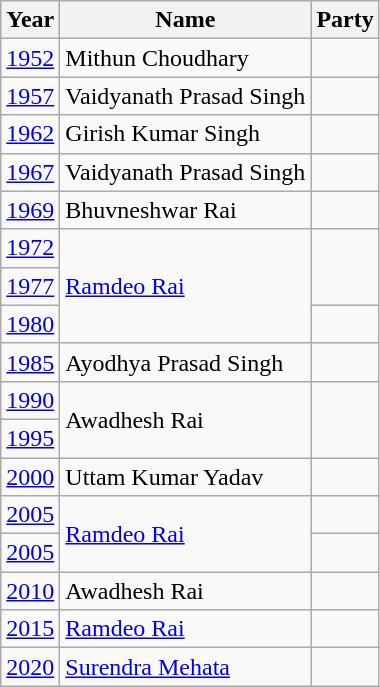<table class="wikitable sortable">
<tr>
<th>Year</th>
<th>Name</th>
<th colspan="2">Party</th>
</tr>
<tr>
<td><a href='#'>1952</a></td>
<td>Mithun Choudhary</td>
<td></td>
</tr>
<tr>
<td><a href='#'>1957</a></td>
<td>Vaidyanath Prasad Singh</td>
<td></td>
</tr>
<tr>
<td><a href='#'>1962</a></td>
<td>Girish Kumar Singh</td>
<td></td>
</tr>
<tr>
<td><a href='#'>1967</a></td>
<td>Vaidyanath Prasad Singh</td>
<td></td>
</tr>
<tr>
<td><a href='#'>1969</a></td>
<td>Bhuvneshwar Rai</td>
<td></td>
</tr>
<tr>
<td><a href='#'>1972</a></td>
<td rowspan="3"><a href='#'>Ramdeo Rai</a></td>
</tr>
<tr>
<td><a href='#'>1977</a></td>
</tr>
<tr>
<td><a href='#'>1980</a></td>
<td></td>
</tr>
<tr>
<td><a href='#'>1985</a></td>
<td>Ayodhya Prasad Singh</td>
<td></td>
</tr>
<tr>
<td><a href='#'>1990</a></td>
<td rowspan="2">Awadhesh Rai</td>
</tr>
<tr>
<td><a href='#'>1995</a></td>
</tr>
<tr>
<td><a href='#'>2000</a></td>
<td>Uttam Kumar Yadav</td>
<td></td>
</tr>
<tr>
<td><a href='#'>2005</a></td>
<td rowspan="2"><a href='#'>Ramdeo Rai</a></td>
<td></td>
</tr>
<tr>
<td><a href='#'>2005</a></td>
<td></td>
</tr>
<tr>
<td><a href='#'>2010</a></td>
<td>Awadhesh Rai</td>
<td></td>
</tr>
<tr>
<td><a href='#'>2015</a></td>
<td><a href='#'>Ramdeo Rai</a></td>
<td></td>
</tr>
<tr>
<td><a href='#'>2020</a></td>
<td><a href='#'>Surendra Mehata</a></td>
<td></td>
</tr>
</table>
